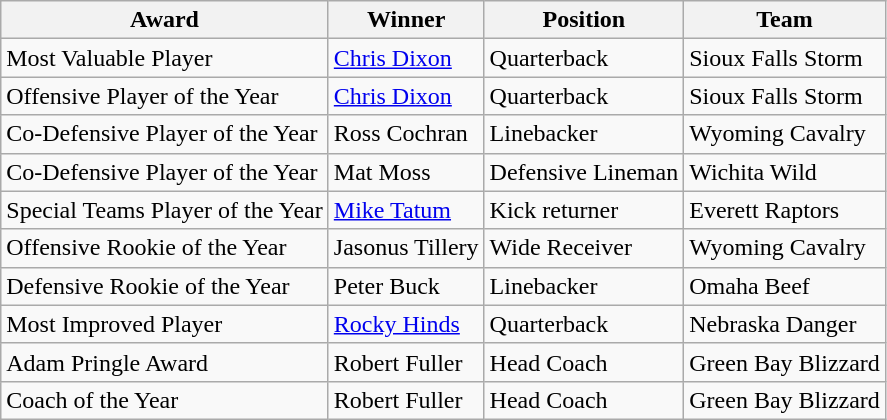<table class="wikitable">
<tr>
<th>Award</th>
<th>Winner</th>
<th>Position</th>
<th>Team</th>
</tr>
<tr>
<td>Most Valuable Player</td>
<td><a href='#'>Chris Dixon</a></td>
<td>Quarterback</td>
<td>Sioux Falls Storm</td>
</tr>
<tr>
<td>Offensive Player of the Year</td>
<td><a href='#'>Chris Dixon</a></td>
<td>Quarterback</td>
<td>Sioux Falls Storm</td>
</tr>
<tr>
<td>Co-Defensive Player of the Year</td>
<td>Ross Cochran</td>
<td>Linebacker</td>
<td>Wyoming Cavalry</td>
</tr>
<tr>
<td>Co-Defensive Player of the Year</td>
<td>Mat Moss</td>
<td>Defensive Lineman</td>
<td>Wichita Wild</td>
</tr>
<tr>
<td>Special Teams Player of the Year</td>
<td><a href='#'>Mike Tatum</a></td>
<td>Kick returner</td>
<td>Everett Raptors</td>
</tr>
<tr>
<td>Offensive Rookie of the Year</td>
<td>Jasonus Tillery</td>
<td>Wide Receiver</td>
<td>Wyoming Cavalry</td>
</tr>
<tr>
<td>Defensive Rookie of the Year</td>
<td>Peter Buck</td>
<td>Linebacker</td>
<td>Omaha Beef</td>
</tr>
<tr>
<td>Most Improved Player</td>
<td><a href='#'>Rocky Hinds</a></td>
<td>Quarterback</td>
<td>Nebraska Danger</td>
</tr>
<tr>
<td>Adam Pringle Award</td>
<td>Robert Fuller</td>
<td>Head Coach</td>
<td>Green Bay Blizzard</td>
</tr>
<tr>
<td>Coach of the Year</td>
<td>Robert Fuller</td>
<td>Head Coach</td>
<td>Green Bay Blizzard</td>
</tr>
</table>
